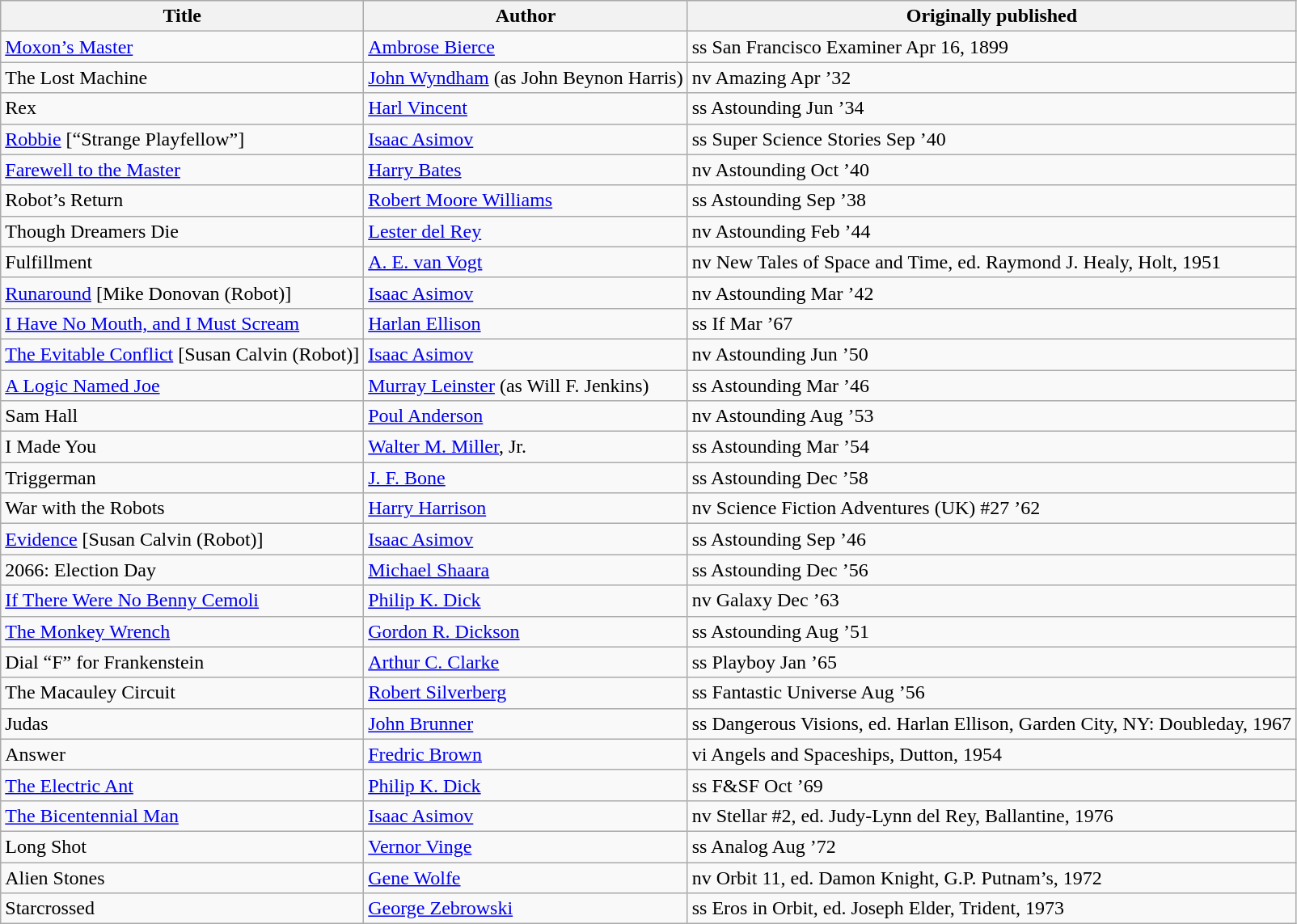<table class=wikitable>
<tr>
<th>Title</th>
<th>Author</th>
<th>Originally published</th>
</tr>
<tr>
<td><a href='#'>Moxon’s Master</a></td>
<td><a href='#'>Ambrose Bierce</a></td>
<td>ss San Francisco Examiner Apr 16, 1899</td>
</tr>
<tr>
<td>The Lost Machine</td>
<td><a href='#'>John Wyndham</a> (as John Beynon Harris)</td>
<td>nv Amazing Apr ’32</td>
</tr>
<tr>
<td>Rex</td>
<td><a href='#'>Harl Vincent</a></td>
<td>ss Astounding Jun ’34</td>
</tr>
<tr>
<td><a href='#'>Robbie</a> [“Strange Playfellow”]</td>
<td><a href='#'>Isaac Asimov</a></td>
<td>ss Super Science Stories Sep ’40</td>
</tr>
<tr>
<td><a href='#'>Farewell to the Master</a></td>
<td><a href='#'>Harry Bates</a></td>
<td>nv Astounding Oct ’40</td>
</tr>
<tr>
<td>Robot’s Return</td>
<td><a href='#'>Robert Moore Williams</a></td>
<td>ss Astounding Sep ’38</td>
</tr>
<tr>
<td>Though Dreamers Die</td>
<td><a href='#'>Lester del Rey</a></td>
<td>nv Astounding Feb ’44</td>
</tr>
<tr>
<td>Fulfillment</td>
<td><a href='#'>A. E. van Vogt</a></td>
<td>nv New Tales of Space and Time, ed. Raymond J. Healy, Holt, 1951</td>
</tr>
<tr>
<td><a href='#'>Runaround</a> [Mike Donovan (Robot)]</td>
<td><a href='#'>Isaac Asimov</a></td>
<td>nv Astounding Mar ’42</td>
</tr>
<tr>
<td><a href='#'>I Have No Mouth, and I Must Scream</a></td>
<td><a href='#'>Harlan Ellison</a></td>
<td>ss If Mar ’67</td>
</tr>
<tr>
<td><a href='#'>The Evitable Conflict</a> [Susan Calvin (Robot)]</td>
<td><a href='#'>Isaac Asimov</a></td>
<td>nv Astounding Jun ’50</td>
</tr>
<tr>
<td><a href='#'>A Logic Named Joe</a></td>
<td><a href='#'>Murray Leinster</a> (as Will F. Jenkins)</td>
<td>ss Astounding Mar ’46</td>
</tr>
<tr>
<td>Sam Hall</td>
<td><a href='#'>Poul Anderson</a></td>
<td>nv Astounding Aug ’53</td>
</tr>
<tr>
<td>I Made You</td>
<td><a href='#'>Walter M. Miller</a>, Jr.</td>
<td>ss Astounding Mar ’54</td>
</tr>
<tr>
<td>Triggerman</td>
<td><a href='#'>J. F. Bone</a></td>
<td>ss Astounding Dec ’58</td>
</tr>
<tr>
<td>War with the Robots</td>
<td><a href='#'>Harry Harrison</a></td>
<td>nv Science Fiction Adventures (UK) #27 ’62</td>
</tr>
<tr>
<td><a href='#'>Evidence</a> [Susan Calvin (Robot)]</td>
<td><a href='#'>Isaac Asimov</a></td>
<td>ss Astounding Sep ’46</td>
</tr>
<tr>
<td>2066: Election Day</td>
<td><a href='#'>Michael Shaara</a></td>
<td>ss Astounding Dec ’56</td>
</tr>
<tr>
<td><a href='#'>If There Were No Benny Cemoli</a></td>
<td><a href='#'>Philip K. Dick</a></td>
<td>nv Galaxy Dec ’63</td>
</tr>
<tr>
<td><a href='#'>The Monkey Wrench</a></td>
<td><a href='#'>Gordon R. Dickson</a></td>
<td>ss Astounding Aug ’51</td>
</tr>
<tr>
<td>Dial “F” for Frankenstein</td>
<td><a href='#'>Arthur C. Clarke</a></td>
<td>ss Playboy Jan ’65</td>
</tr>
<tr>
<td>The Macauley Circuit</td>
<td><a href='#'>Robert Silverberg</a></td>
<td>ss Fantastic Universe Aug ’56</td>
</tr>
<tr>
<td>Judas</td>
<td><a href='#'>John Brunner</a></td>
<td>ss Dangerous Visions, ed. Harlan Ellison, Garden City, NY: Doubleday, 1967</td>
</tr>
<tr>
<td>Answer</td>
<td><a href='#'>Fredric Brown</a></td>
<td>vi Angels and Spaceships, Dutton, 1954</td>
</tr>
<tr>
<td><a href='#'>The Electric Ant</a></td>
<td><a href='#'>Philip K. Dick</a></td>
<td>ss F&SF Oct ’69</td>
</tr>
<tr>
<td><a href='#'>The Bicentennial Man</a></td>
<td><a href='#'>Isaac Asimov</a></td>
<td>nv Stellar #2, ed. Judy-Lynn del Rey, Ballantine, 1976</td>
</tr>
<tr>
<td>Long Shot</td>
<td><a href='#'>Vernor Vinge</a></td>
<td>ss Analog Aug ’72</td>
</tr>
<tr>
<td>Alien Stones</td>
<td><a href='#'>Gene Wolfe</a></td>
<td>nv Orbit 11, ed. Damon Knight, G.P. Putnam’s, 1972</td>
</tr>
<tr>
<td>Starcrossed</td>
<td><a href='#'>George Zebrowski</a></td>
<td>ss Eros in Orbit, ed. Joseph Elder, Trident, 1973</td>
</tr>
</table>
